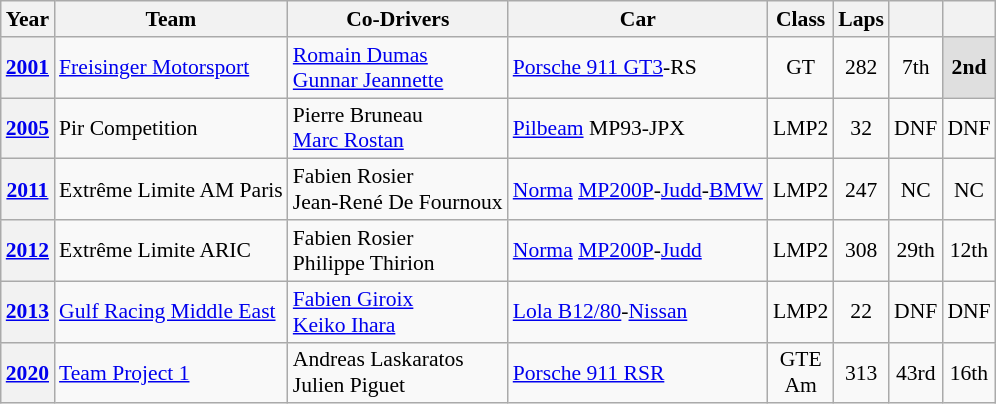<table class="wikitable" style="text-align:center; font-size:90%">
<tr>
<th>Year</th>
<th>Team</th>
<th>Co-Drivers</th>
<th>Car</th>
<th>Class</th>
<th>Laps</th>
<th></th>
<th></th>
</tr>
<tr>
<th><a href='#'>2001</a></th>
<td align="left"> <a href='#'>Freisinger Motorsport</a></td>
<td align="left"> <a href='#'>Romain Dumas</a><br> <a href='#'>Gunnar Jeannette</a></td>
<td align="left"><a href='#'>Porsche 911 GT3</a>-RS</td>
<td>GT</td>
<td>282</td>
<td>7th</td>
<td style="background:#DFDFDF;"><strong>2nd</strong></td>
</tr>
<tr>
<th><a href='#'>2005</a></th>
<td align="left"> Pir Competition</td>
<td align="left"> Pierre Bruneau<br> <a href='#'>Marc Rostan</a></td>
<td align="left"><a href='#'>Pilbeam</a> MP93-JPX</td>
<td>LMP2</td>
<td>32</td>
<td>DNF</td>
<td>DNF</td>
</tr>
<tr>
<th><a href='#'>2011</a></th>
<td align="left"> Extrême Limite AM Paris</td>
<td align="left"> Fabien Rosier<br> Jean-René De Fournoux</td>
<td align="left"><a href='#'>Norma</a> <a href='#'>MP200P</a>-<a href='#'>Judd</a>-<a href='#'>BMW</a></td>
<td>LMP2</td>
<td>247</td>
<td>NC</td>
<td>NC</td>
</tr>
<tr>
<th><a href='#'>2012</a></th>
<td align="left"> Extrême Limite ARIC</td>
<td align="left"> Fabien Rosier<br> Philippe Thirion</td>
<td align="left"><a href='#'>Norma</a> <a href='#'>MP200P</a>-<a href='#'>Judd</a></td>
<td>LMP2</td>
<td>308</td>
<td>29th</td>
<td>12th</td>
</tr>
<tr>
<th><a href='#'>2013</a></th>
<td align="left"> <a href='#'>Gulf Racing Middle East</a></td>
<td align="left"> <a href='#'>Fabien Giroix</a><br> <a href='#'>Keiko Ihara</a></td>
<td align="left"><a href='#'>Lola B12/80</a>-<a href='#'>Nissan</a></td>
<td>LMP2</td>
<td>22</td>
<td>DNF</td>
<td>DNF</td>
</tr>
<tr>
<th><a href='#'>2020</a></th>
<td align="left"> <a href='#'>Team Project 1</a></td>
<td align="left"> Andreas Laskaratos<br> Julien Piguet</td>
<td align="left"><a href='#'>Porsche 911 RSR</a></td>
<td>GTE<br>Am</td>
<td>313</td>
<td>43rd</td>
<td>16th</td>
</tr>
</table>
